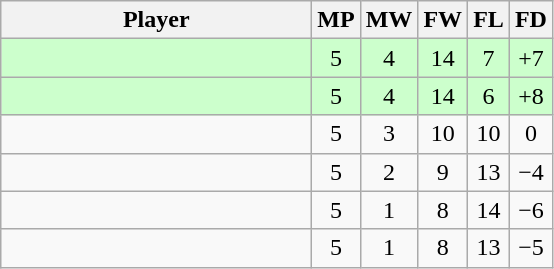<table class="wikitable" style="text-align: center;">
<tr>
<th width=200>Player</th>
<th width=20>MP</th>
<th width=20>MW</th>
<th width=20>FW</th>
<th width=20>FL</th>
<th width=20>FD</th>
</tr>
<tr style="background:#ccffcc;">
<td style="text-align:left;"><strong></strong></td>
<td>5</td>
<td>4</td>
<td>14</td>
<td>7</td>
<td>+7</td>
</tr>
<tr style="background:#ccffcc;">
<td style="text-align:left;"><strong></strong></td>
<td>5</td>
<td>4</td>
<td>14</td>
<td>6</td>
<td>+8</td>
</tr>
<tr>
<td style="text-align:left;"></td>
<td>5</td>
<td>3</td>
<td>10</td>
<td>10</td>
<td>0</td>
</tr>
<tr>
<td style="text-align:left;"></td>
<td>5</td>
<td>2</td>
<td>9</td>
<td>13</td>
<td>−4</td>
</tr>
<tr>
<td style="text-align:left;"></td>
<td>5</td>
<td>1</td>
<td>8</td>
<td>14</td>
<td>−6</td>
</tr>
<tr>
<td style="text-align:left;"></td>
<td>5</td>
<td>1</td>
<td>8</td>
<td>13</td>
<td>−5</td>
</tr>
</table>
